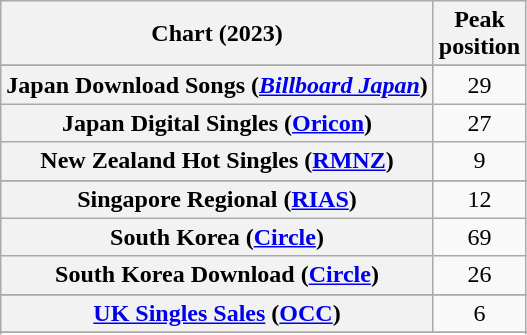<table class="wikitable sortable plainrowheaders" style="text-align:center">
<tr>
<th scope="col">Chart (2023)</th>
<th scope="col">Peak<br>position</th>
</tr>
<tr>
</tr>
<tr>
</tr>
<tr>
<th scope="row">Japan Download Songs (<em><a href='#'>Billboard Japan</a></em>)</th>
<td>29</td>
</tr>
<tr>
<th scope="row">Japan Digital Singles (<a href='#'>Oricon</a>)</th>
<td>27</td>
</tr>
<tr>
<th scope="row">New Zealand Hot Singles (<a href='#'>RMNZ</a>)</th>
<td>9</td>
</tr>
<tr>
</tr>
<tr>
<th scope="row">Singapore Regional (<a href='#'>RIAS</a>)</th>
<td>12</td>
</tr>
<tr>
<th scope="row">South Korea  (<a href='#'>Circle</a>)</th>
<td>69</td>
</tr>
<tr>
<th scope="row">South Korea Download (<a href='#'>Circle</a>)</th>
<td>26</td>
</tr>
<tr>
</tr>
<tr>
<th scope="row"><a href='#'>UK Singles Sales</a> (<a href='#'>OCC</a>)</th>
<td>6</td>
</tr>
<tr>
</tr>
<tr>
</tr>
</table>
